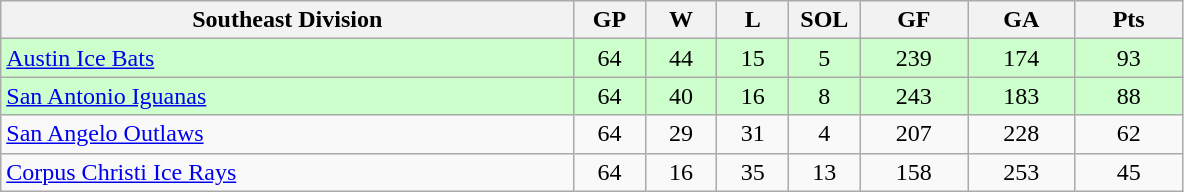<table class="wikitable">
<tr>
<th width="40%" bgcolor="#e0e0e0">Southeast Division</th>
<th width="5%" bgcolor="#e0e0e0">GP</th>
<th width="5%" bgcolor="#e0e0e0">W</th>
<th width="5%" bgcolor="#e0e0e0">L</th>
<th width="5%" bgcolor="#e0e0e0">SOL</th>
<th width="7.5%" bgcolor="#e0e0e0">GF</th>
<th width="7.5%" bgcolor="#e0e0e0">GA</th>
<th width="7.5%" bgcolor="#e0e0e0">Pts</th>
</tr>
<tr align="center" bgcolor="#CCFFCC">
<td align="left"><a href='#'>Austin Ice Bats</a></td>
<td>64</td>
<td>44</td>
<td>15</td>
<td>5</td>
<td>239</td>
<td>174</td>
<td>93</td>
</tr>
<tr align="center" bgcolor="#CCFFCC">
<td align="left"><a href='#'>San Antonio Iguanas</a></td>
<td>64</td>
<td>40</td>
<td>16</td>
<td>8</td>
<td>243</td>
<td>183</td>
<td>88</td>
</tr>
<tr align="center">
<td align="left"><a href='#'>San Angelo Outlaws</a></td>
<td>64</td>
<td>29</td>
<td>31</td>
<td>4</td>
<td>207</td>
<td>228</td>
<td>62</td>
</tr>
<tr align="center">
<td align="left"><a href='#'>Corpus Christi Ice Rays</a></td>
<td>64</td>
<td>16</td>
<td>35</td>
<td>13</td>
<td>158</td>
<td>253</td>
<td>45</td>
</tr>
</table>
